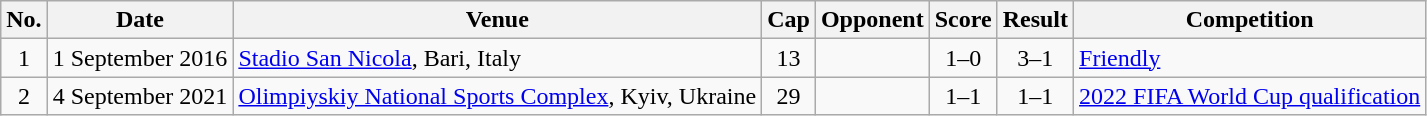<table class="wikitable sortable">
<tr>
<th scope=col>No.</th>
<th scope=col>Date</th>
<th scope=col>Venue</th>
<th scope=col>Cap</th>
<th scope=col>Opponent</th>
<th scope=col>Score</th>
<th scope=col>Result</th>
<th scope=col>Competition</th>
</tr>
<tr>
<td align=center>1</td>
<td>1 September 2016</td>
<td><a href='#'>Stadio San Nicola</a>, Bari, Italy</td>
<td align=center>13</td>
<td></td>
<td align=center>1–0</td>
<td align=center>3–1</td>
<td><a href='#'>Friendly</a></td>
</tr>
<tr>
<td align=center>2</td>
<td>4 September 2021</td>
<td><a href='#'>Olimpiyskiy National Sports Complex</a>, Kyiv, Ukraine</td>
<td align=center>29</td>
<td></td>
<td align=center>1–1</td>
<td align=center>1–1</td>
<td><a href='#'>2022 FIFA World Cup qualification</a></td>
</tr>
</table>
